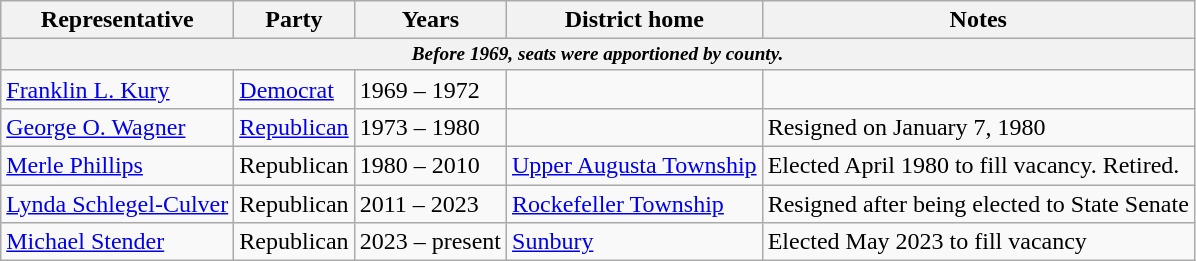<table class=wikitable>
<tr>
<th>Representative</th>
<th>Party</th>
<th>Years</th>
<th>District home</th>
<th>Notes</th>
</tr>
<tr>
<th colspan=5 style="font-size: 80%;"><em>Before 1969, seats were apportioned by county.</em></th>
</tr>
<tr>
<td><a href='#'>Franklin L. Kury</a></td>
<td><a href='#'>Democrat</a></td>
<td>1969 – 1972</td>
<td></td>
<td></td>
</tr>
<tr>
<td><a href='#'>George O. Wagner</a></td>
<td><a href='#'>Republican</a></td>
<td>1973 – 1980</td>
<td></td>
<td>Resigned on January 7, 1980</td>
</tr>
<tr>
<td><a href='#'>Merle Phillips</a></td>
<td>Republican</td>
<td>1980 – 2010</td>
<td><a href='#'>Upper Augusta Township</a></td>
<td>Elected April 1980 to fill vacancy. Retired.</td>
</tr>
<tr>
<td><a href='#'>Lynda Schlegel-Culver</a></td>
<td>Republican</td>
<td>2011 – 2023</td>
<td><a href='#'>Rockefeller Township</a></td>
<td>Resigned after being elected to State Senate</td>
</tr>
<tr>
<td><a href='#'>Michael Stender</a></td>
<td>Republican</td>
<td>2023 – present</td>
<td><a href='#'>Sunbury</a></td>
<td>Elected May 2023 to fill vacancy</td>
</tr>
</table>
